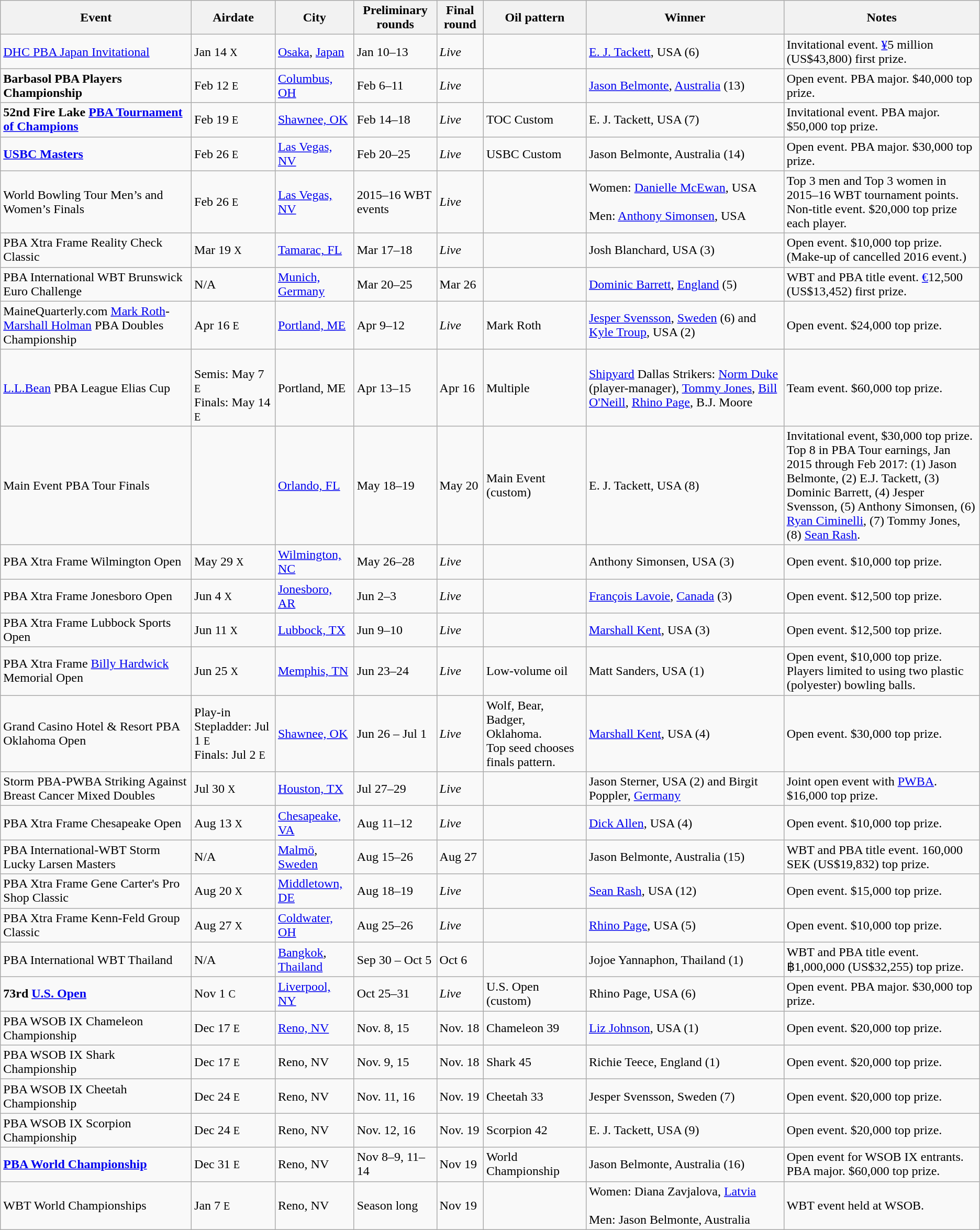<table class="wikitable">
<tr>
<th>Event</th>
<th>Airdate</th>
<th>City</th>
<th>Preliminary rounds</th>
<th>Final round</th>
<th>Oil pattern</th>
<th>Winner</th>
<th width=20%>Notes</th>
</tr>
<tr>
<td><a href='#'>DHC PBA Japan Invitational</a></td>
<td>Jan 14 <small>X</small></td>
<td><a href='#'>Osaka</a>, <a href='#'>Japan</a></td>
<td>Jan 10–13</td>
<td><em>Live</em></td>
<td></td>
<td><a href='#'>E. J. Tackett</a>, USA (6)</td>
<td>Invitational event. <a href='#'>¥</a>5 million (US$43,800) first prize.</td>
</tr>
<tr>
<td><strong>Barbasol PBA Players Championship</strong></td>
<td>Feb 12 <small>E</small></td>
<td><a href='#'>Columbus, OH</a></td>
<td>Feb 6–11</td>
<td><em>Live</em></td>
<td></td>
<td><a href='#'>Jason Belmonte</a>, <a href='#'>Australia</a> (13)</td>
<td>Open event. PBA major. $40,000 top prize.</td>
</tr>
<tr>
<td><strong>52nd Fire Lake <a href='#'>PBA Tournament of Champions</a></strong></td>
<td>Feb 19 <small>E</small></td>
<td><a href='#'>Shawnee, OK</a></td>
<td>Feb 14–18</td>
<td><em>Live</em></td>
<td>TOC Custom</td>
<td>E. J. Tackett, USA (7)</td>
<td>Invitational event. PBA major. $50,000 top prize.</td>
</tr>
<tr>
<td><strong><a href='#'>USBC Masters</a></strong></td>
<td>Feb 26 <small>E</small></td>
<td><a href='#'>Las Vegas, NV</a></td>
<td>Feb 20–25</td>
<td><em>Live</em></td>
<td>USBC Custom</td>
<td>Jason Belmonte, Australia (14)</td>
<td>Open event. PBA major. $30,000 top prize.</td>
</tr>
<tr>
<td>World Bowling Tour Men’s and Women’s Finals</td>
<td>Feb 26 <small>E</small></td>
<td><a href='#'>Las Vegas, NV</a></td>
<td>2015–16 WBT events</td>
<td><em>Live</em></td>
<td></td>
<td>Women: <a href='#'>Danielle McEwan</a>, USA<br><br>Men: <a href='#'>Anthony Simonsen</a>, USA</td>
<td>Top 3 men and Top 3 women in 2015–16 WBT tournament points. Non-title event. $20,000 top prize each player.</td>
</tr>
<tr>
<td>PBA Xtra Frame Reality Check Classic</td>
<td>Mar 19 <small>X</small></td>
<td><a href='#'>Tamarac, FL</a></td>
<td>Mar 17–18</td>
<td><em>Live</em></td>
<td></td>
<td>Josh Blanchard, USA (3)</td>
<td>Open event. $10,000 top prize. (Make-up of cancelled 2016 event.)</td>
</tr>
<tr>
<td>PBA International WBT Brunswick Euro Challenge</td>
<td>N/A</td>
<td><a href='#'>Munich, Germany</a></td>
<td>Mar 20–25</td>
<td>Mar 26</td>
<td></td>
<td><a href='#'>Dominic Barrett</a>, <a href='#'>England</a> (5)</td>
<td>WBT and PBA title event. <a href='#'>€</a>12,500 (US$13,452) first prize.</td>
</tr>
<tr>
<td>MaineQuarterly.com <a href='#'>Mark Roth</a>-<a href='#'>Marshall Holman</a> PBA Doubles Championship</td>
<td>Apr 16 <small>E</small></td>
<td><a href='#'>Portland, ME</a></td>
<td>Apr 9–12</td>
<td><em>Live</em></td>
<td>Mark Roth</td>
<td><a href='#'>Jesper Svensson</a>, <a href='#'>Sweden</a> (6) and <a href='#'>Kyle Troup</a>, USA (2)</td>
<td>Open event. $24,000 top prize.</td>
</tr>
<tr>
<td><a href='#'>L.L.Bean</a> PBA League Elias Cup</td>
<td><br>Semis: May 7 <small>E</small><br>Finals: May 14 <small>E</small></td>
<td>Portland, ME</td>
<td>Apr 13–15</td>
<td>Apr 16</td>
<td>Multiple</td>
<td><a href='#'>Shipyard</a> Dallas Strikers: <a href='#'>Norm Duke</a> (player-manager), <a href='#'>Tommy Jones</a>, <a href='#'>Bill O'Neill</a>, <a href='#'>Rhino Page</a>, B.J. Moore</td>
<td>Team event. $60,000 top prize.</td>
</tr>
<tr>
<td>Main Event PBA Tour Finals</td>
<td></td>
<td><a href='#'>Orlando, FL</a></td>
<td>May 18–19</td>
<td>May 20</td>
<td>Main Event (custom)</td>
<td>E. J. Tackett, USA (8)</td>
<td>Invitational event, $30,000 top prize. Top 8 in PBA Tour earnings, Jan 2015 through Feb 2017: (1) Jason Belmonte, (2) E.J. Tackett, (3) Dominic Barrett, (4) Jesper Svensson, (5) Anthony Simonsen, (6) <a href='#'>Ryan Ciminelli</a>, (7) Tommy Jones, (8) <a href='#'>Sean Rash</a>.</td>
</tr>
<tr>
<td>PBA Xtra Frame Wilmington Open</td>
<td>May 29 <small>X</small></td>
<td><a href='#'>Wilmington, NC</a></td>
<td>May 26–28</td>
<td><em>Live</em></td>
<td></td>
<td>Anthony Simonsen, USA (3)</td>
<td>Open event. $10,000 top prize.</td>
</tr>
<tr>
<td>PBA Xtra Frame Jonesboro Open</td>
<td>Jun 4 <small>X</small></td>
<td><a href='#'>Jonesboro, AR</a></td>
<td>Jun 2–3</td>
<td><em>Live</em></td>
<td></td>
<td><a href='#'>François Lavoie</a>, <a href='#'>Canada</a> (3)</td>
<td>Open event. $12,500 top prize.</td>
</tr>
<tr>
<td>PBA Xtra Frame Lubbock Sports Open</td>
<td>Jun 11 <small>X</small></td>
<td><a href='#'>Lubbock, TX</a></td>
<td>Jun 9–10</td>
<td><em>Live</em></td>
<td></td>
<td><a href='#'>Marshall Kent</a>, USA (3)</td>
<td>Open event. $12,500 top prize.</td>
</tr>
<tr>
<td>PBA Xtra Frame <a href='#'>Billy Hardwick</a> Memorial Open</td>
<td>Jun 25 <small>X</small></td>
<td><a href='#'>Memphis, TN</a></td>
<td>Jun 23–24</td>
<td><em>Live</em></td>
<td>Low-volume oil</td>
<td>Matt Sanders, USA (1)</td>
<td>Open event, $10,000 top prize. Players limited to using two plastic (polyester) bowling balls.</td>
</tr>
<tr>
<td>Grand Casino Hotel & Resort PBA Oklahoma Open</td>
<td>Play-in Stepladder: Jul 1 <small>E</small><br> Finals: Jul 2 <small>E</small></td>
<td><a href='#'>Shawnee, OK</a></td>
<td>Jun 26 – Jul 1</td>
<td><em>Live</em></td>
<td>Wolf, Bear, Badger, Oklahoma.<br>Top seed chooses finals pattern.</td>
<td><a href='#'>Marshall Kent</a>, USA (4)</td>
<td>Open event. $30,000 top prize.</td>
</tr>
<tr>
<td>Storm PBA-PWBA Striking Against Breast Cancer Mixed Doubles</td>
<td>Jul 30 <small>X</small></td>
<td><a href='#'>Houston, TX</a></td>
<td>Jul 27–29</td>
<td><em>Live</em></td>
<td></td>
<td>Jason Sterner, USA (2) and Birgit Poppler, <a href='#'>Germany</a></td>
<td>Joint open event with <a href='#'>PWBA</a>. $16,000 top prize.</td>
</tr>
<tr>
<td>PBA Xtra Frame Chesapeake Open</td>
<td>Aug 13 <small>X</small></td>
<td><a href='#'>Chesapeake, VA</a></td>
<td>Aug 11–12</td>
<td><em>Live</em></td>
<td></td>
<td><a href='#'>Dick Allen</a>, USA (4)</td>
<td>Open event. $10,000 top prize.</td>
</tr>
<tr>
<td>PBA International-WBT Storm Lucky Larsen Masters</td>
<td>N/A</td>
<td><a href='#'>Malmö</a>, <a href='#'>Sweden</a></td>
<td>Aug 15–26</td>
<td>Aug 27</td>
<td></td>
<td>Jason Belmonte, Australia (15)</td>
<td>WBT and PBA title event. 160,000 SEK (US$19,832) top prize.</td>
</tr>
<tr>
<td>PBA Xtra Frame Gene Carter's Pro Shop Classic</td>
<td>Aug 20 <small>X</small></td>
<td><a href='#'>Middletown, DE</a></td>
<td>Aug 18–19</td>
<td><em>Live</em></td>
<td></td>
<td><a href='#'>Sean Rash</a>, USA (12)</td>
<td>Open event. $15,000 top prize.</td>
</tr>
<tr>
<td>PBA Xtra Frame Kenn-Feld Group Classic</td>
<td>Aug 27 <small>X</small></td>
<td><a href='#'>Coldwater, OH</a></td>
<td>Aug 25–26</td>
<td><em>Live</em></td>
<td></td>
<td><a href='#'>Rhino Page</a>, USA (5)</td>
<td>Open event. $10,000 top prize.</td>
</tr>
<tr>
<td>PBA International WBT Thailand</td>
<td>N/A</td>
<td><a href='#'>Bangkok</a>, <a href='#'>Thailand</a></td>
<td>Sep 30 – Oct 5</td>
<td>Oct 6</td>
<td></td>
<td>Jojoe Yannaphon, Thailand (1)</td>
<td>WBT and PBA title event.<br>฿1,000,000 (US$32,255) top prize.</td>
</tr>
<tr>
<td><strong>73rd <a href='#'>U.S. Open</a></strong></td>
<td>Nov 1 <small>C</small></td>
<td><a href='#'>Liverpool, NY</a></td>
<td>Oct 25–31</td>
<td><em>Live</em></td>
<td>U.S. Open (custom)</td>
<td>Rhino Page, USA (6)</td>
<td>Open event. PBA major. $30,000 top prize.</td>
</tr>
<tr>
<td>PBA WSOB IX Chameleon Championship</td>
<td>Dec 17 <small>E</small></td>
<td><a href='#'>Reno, NV</a></td>
<td>Nov. 8, 15</td>
<td>Nov. 18</td>
<td>Chameleon 39</td>
<td><a href='#'>Liz Johnson</a>, USA (1)</td>
<td>Open event. $20,000 top prize.</td>
</tr>
<tr>
<td>PBA WSOB IX Shark Championship</td>
<td>Dec 17 <small>E</small></td>
<td>Reno, NV</td>
<td>Nov. 9, 15</td>
<td>Nov. 18</td>
<td>Shark 45</td>
<td>Richie Teece, England (1)</td>
<td>Open event. $20,000 top prize.</td>
</tr>
<tr>
<td>PBA WSOB IX Cheetah Championship</td>
<td>Dec 24 <small>E</small></td>
<td>Reno, NV</td>
<td>Nov. 11, 16</td>
<td>Nov. 19</td>
<td>Cheetah 33</td>
<td>Jesper Svensson, Sweden (7)</td>
<td>Open event. $20,000 top prize.</td>
</tr>
<tr>
<td>PBA WSOB IX Scorpion Championship</td>
<td>Dec 24 <small>E</small></td>
<td>Reno, NV</td>
<td>Nov. 12, 16</td>
<td>Nov. 19</td>
<td>Scorpion 42</td>
<td>E. J. Tackett, USA (9)</td>
<td>Open event. $20,000 top prize.</td>
</tr>
<tr>
<td><strong><a href='#'>PBA World Championship</a></strong></td>
<td>Dec 31 <small>E</small></td>
<td>Reno, NV</td>
<td>Nov 8–9, 11–14</td>
<td>Nov 19</td>
<td>World Championship</td>
<td>Jason Belmonte, Australia (16)</td>
<td>Open event for WSOB IX entrants. PBA major. $60,000 top prize.</td>
</tr>
<tr>
<td>WBT World Championships</td>
<td>Jan 7 <small>E</small></td>
<td>Reno, NV</td>
<td>Season long</td>
<td>Nov 19</td>
<td></td>
<td>Women: Diana Zavjalova, <a href='#'>Latvia</a><br><br>Men: Jason Belmonte, Australia</td>
<td>WBT event held at WSOB.</td>
</tr>
</table>
